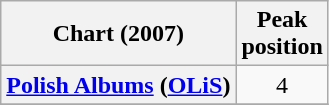<table class="wikitable sortable plainrowheaders" style="text-align:center">
<tr>
<th scope="col">Chart (2007)</th>
<th scope="col">Peak<br>position</th>
</tr>
<tr>
<th scope="row"><a href='#'>Polish Albums</a> (<a href='#'>OLiS</a>)</th>
<td>4</td>
</tr>
<tr>
</tr>
</table>
